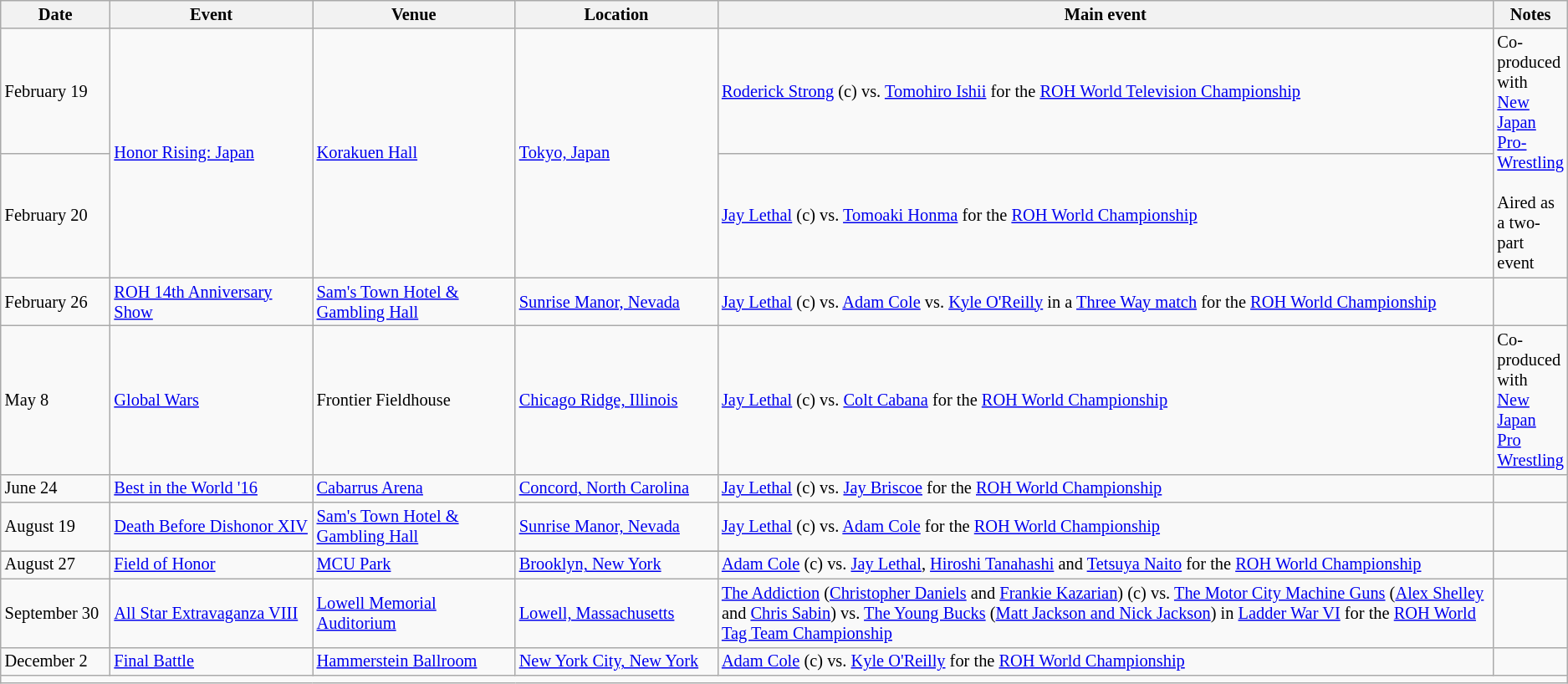<table class="sortable wikitable succession-box" style="font-size:85%;">
<tr>
<th width=7%>Date</th>
<th width=13%>Event</th>
<th width=13%>Venue</th>
<th width=13%>Location</th>
<th width=50%>Main event</th>
<th width=13%>Notes</th>
</tr>
<tr>
<td>February 19</td>
<td rowspan="2"><a href='#'>Honor Rising: Japan</a></td>
<td rowspan="2"><a href='#'>Korakuen Hall</a></td>
<td rowspan="2"><a href='#'>Tokyo, Japan</a></td>
<td><a href='#'>Roderick Strong</a> (c) vs. <a href='#'>Tomohiro Ishii</a> for the <a href='#'>ROH World Television Championship</a></td>
<td rowspan="2">Co-produced with <a href='#'>New Japan Pro-Wrestling</a><br><br>Aired as a two-part event</td>
</tr>
<tr>
<td>February 20</td>
<td><a href='#'>Jay Lethal</a> (c) vs. <a href='#'>Tomoaki Honma</a> for the <a href='#'>ROH World Championship</a></td>
</tr>
<tr>
<td>February 26</td>
<td><a href='#'>ROH 14th Anniversary Show</a></td>
<td><a href='#'>Sam's Town Hotel & Gambling Hall</a></td>
<td><a href='#'>Sunrise Manor, Nevada</a></td>
<td><a href='#'>Jay Lethal</a> (c) vs. <a href='#'>Adam Cole</a> vs. <a href='#'>Kyle O'Reilly</a> in a <a href='#'>Three Way match</a> for the <a href='#'>ROH World Championship</a></td>
<td></td>
</tr>
<tr>
<td>May 8</td>
<td><a href='#'>Global Wars</a></td>
<td>Frontier Fieldhouse</td>
<td><a href='#'>Chicago Ridge, Illinois</a></td>
<td><a href='#'>Jay Lethal</a> (c) vs. <a href='#'>Colt Cabana</a> for the <a href='#'>ROH World Championship</a></td>
<td>Co-produced with <a href='#'>New Japan Pro Wrestling</a></td>
</tr>
<tr>
<td>June 24</td>
<td><a href='#'>Best in the World '16</a></td>
<td><a href='#'>Cabarrus Arena</a></td>
<td><a href='#'>Concord, North Carolina</a></td>
<td><a href='#'>Jay Lethal</a> (c) vs. <a href='#'>Jay Briscoe</a> for the <a href='#'>ROH World Championship</a></td>
<td></td>
</tr>
<tr>
<td>August 19</td>
<td><a href='#'>Death Before Dishonor XIV</a></td>
<td><a href='#'>Sam's Town Hotel & Gambling Hall</a></td>
<td><a href='#'>Sunrise Manor, Nevada</a></td>
<td><a href='#'>Jay Lethal</a> (c) vs. <a href='#'>Adam Cole</a> for the <a href='#'>ROH World Championship</a></td>
<td></td>
</tr>
<tr>
</tr>
<tr>
<td>August 27</td>
<td><a href='#'>Field of Honor</a></td>
<td><a href='#'>MCU Park</a></td>
<td><a href='#'>Brooklyn, New York</a></td>
<td><a href='#'>Adam Cole</a> (c) vs. <a href='#'>Jay Lethal</a>, <a href='#'>Hiroshi Tanahashi</a> and <a href='#'>Tetsuya Naito</a> for the <a href='#'>ROH World Championship</a></td>
<td></td>
</tr>
<tr>
<td>September 30</td>
<td><a href='#'>All Star Extravaganza VIII</a></td>
<td><a href='#'>Lowell Memorial Auditorium</a></td>
<td><a href='#'>Lowell, Massachusetts</a></td>
<td><a href='#'>The Addiction</a> (<a href='#'>Christopher Daniels</a> and <a href='#'>Frankie Kazarian</a>) (c) vs. <a href='#'>The Motor City Machine Guns</a> (<a href='#'>Alex Shelley</a> and <a href='#'>Chris Sabin</a>) vs. <a href='#'>The Young Bucks</a> (<a href='#'>Matt Jackson and Nick Jackson</a>) in <a href='#'>Ladder War VI</a> for the <a href='#'>ROH World Tag Team Championship</a></td>
<td></td>
</tr>
<tr>
<td>December 2</td>
<td><a href='#'>Final Battle</a></td>
<td><a href='#'>Hammerstein Ballroom</a></td>
<td><a href='#'>New York City, New York</a></td>
<td><a href='#'>Adam Cole</a> (c) vs. <a href='#'>Kyle O'Reilly</a> for the <a href='#'>ROH World Championship</a></td>
<td></td>
</tr>
<tr>
<td colspan="6"></td>
</tr>
</table>
